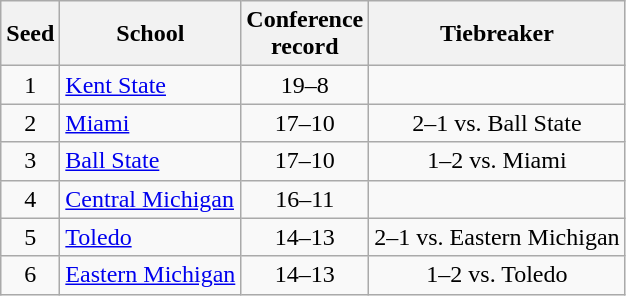<table class="wikitable" style="text-align:center">
<tr>
<th>Seed</th>
<th>School</th>
<th>Conference<br>record</th>
<th>Tiebreaker</th>
</tr>
<tr>
<td>1</td>
<td align=left><a href='#'>Kent State</a></td>
<td>19–8</td>
<td></td>
</tr>
<tr>
<td>2</td>
<td align=left><a href='#'>Miami</a></td>
<td>17–10</td>
<td>2–1 vs. Ball State</td>
</tr>
<tr>
<td>3</td>
<td align=left><a href='#'>Ball State</a></td>
<td>17–10</td>
<td>1–2 vs. Miami</td>
</tr>
<tr>
<td>4</td>
<td align=left><a href='#'>Central Michigan</a></td>
<td>16–11</td>
<td></td>
</tr>
<tr>
<td>5</td>
<td align=left><a href='#'>Toledo</a></td>
<td>14–13</td>
<td>2–1 vs. Eastern Michigan</td>
</tr>
<tr>
<td>6</td>
<td align=left><a href='#'>Eastern Michigan</a></td>
<td>14–13</td>
<td>1–2 vs. Toledo</td>
</tr>
</table>
